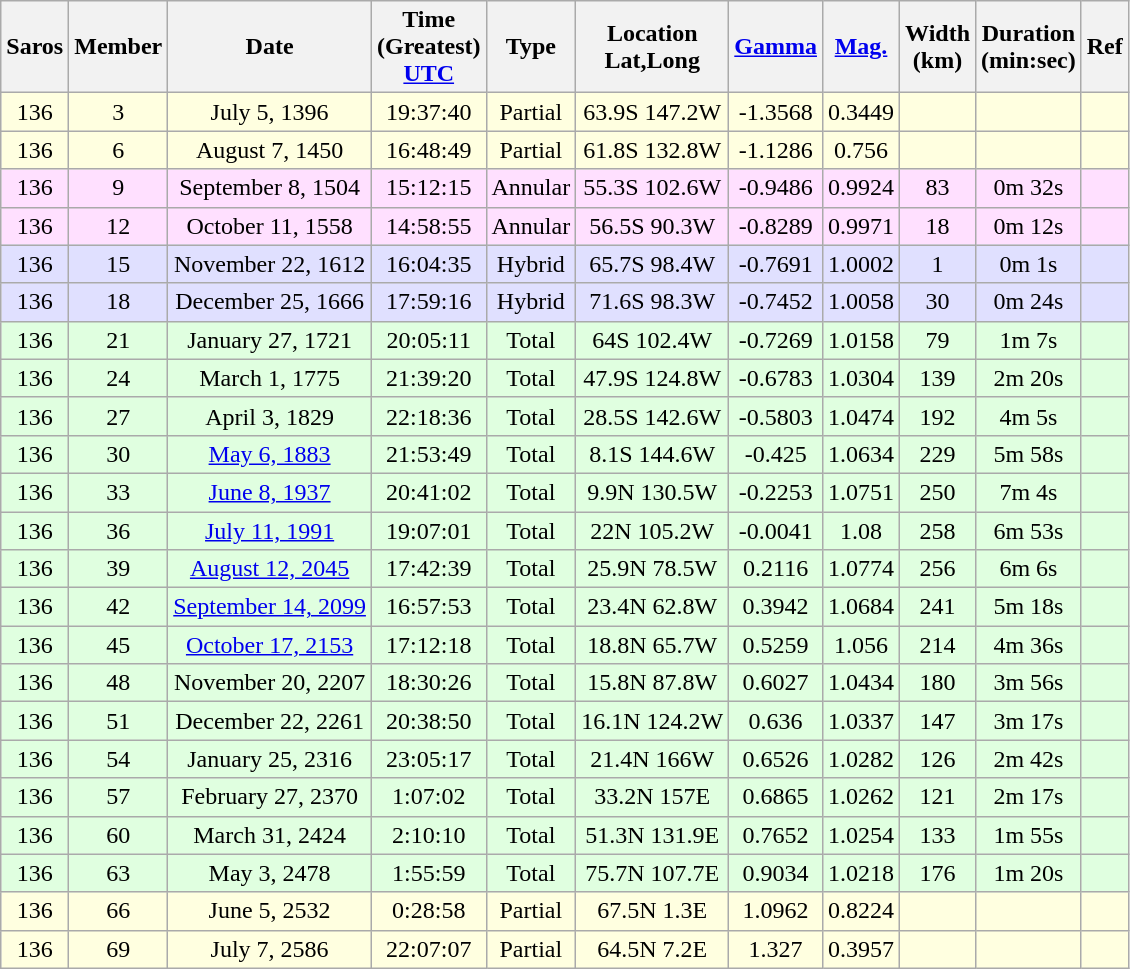<table class=wikitable>
<tr align=center>
<th>Saros</th>
<th>Member</th>
<th>Date</th>
<th>Time<br>(Greatest)<br><a href='#'>UTC</a></th>
<th>Type</th>
<th>Location<br>Lat,Long</th>
<th><a href='#'>Gamma</a></th>
<th><a href='#'>Mag.</a></th>
<th>Width<br>(km)</th>
<th>Duration<br>(min:sec)</th>
<th>Ref</th>
</tr>
<tr align=center bgcolor=#ffffe0>
<td>136</td>
<td>3</td>
<td>July 5, 1396</td>
<td>19:37:40</td>
<td>Partial</td>
<td>63.9S 147.2W</td>
<td>-1.3568</td>
<td>0.3449</td>
<td></td>
<td></td>
<td></td>
</tr>
<tr align=center bgcolor=#ffffe0>
<td>136</td>
<td>6</td>
<td>August 7, 1450</td>
<td>16:48:49</td>
<td>Partial</td>
<td>61.8S 132.8W</td>
<td>-1.1286</td>
<td>0.756</td>
<td></td>
<td></td>
<td></td>
</tr>
<tr align=center bgcolor=#ffe0ff>
<td>136</td>
<td>9</td>
<td>September 8, 1504</td>
<td>15:12:15</td>
<td>Annular</td>
<td>55.3S 102.6W</td>
<td>-0.9486</td>
<td>0.9924</td>
<td>83</td>
<td>0m 32s</td>
<td></td>
</tr>
<tr align=center bgcolor=#ffe0ff>
<td>136</td>
<td>12</td>
<td>October 11, 1558</td>
<td>14:58:55</td>
<td>Annular</td>
<td>56.5S 90.3W</td>
<td>-0.8289</td>
<td>0.9971</td>
<td>18</td>
<td>0m 12s</td>
<td></td>
</tr>
<tr align=center bgcolor=#e0e0ff>
<td>136</td>
<td>15</td>
<td>November 22, 1612</td>
<td>16:04:35</td>
<td>Hybrid</td>
<td>65.7S 98.4W</td>
<td>-0.7691</td>
<td>1.0002</td>
<td>1</td>
<td>0m 1s</td>
<td></td>
</tr>
<tr align=center bgcolor=#e0e0ff>
<td>136</td>
<td>18</td>
<td>December 25, 1666</td>
<td>17:59:16</td>
<td>Hybrid</td>
<td>71.6S 98.3W</td>
<td>-0.7452</td>
<td>1.0058</td>
<td>30</td>
<td>0m 24s</td>
<td></td>
</tr>
<tr align=center bgcolor=#e0ffe0>
<td>136</td>
<td>21</td>
<td>January 27, 1721</td>
<td>20:05:11</td>
<td>Total</td>
<td>64S 102.4W</td>
<td>-0.7269</td>
<td>1.0158</td>
<td>79</td>
<td>1m 7s</td>
<td></td>
</tr>
<tr align=center bgcolor=#e0ffe0>
<td>136</td>
<td>24</td>
<td>March 1, 1775</td>
<td>21:39:20</td>
<td>Total</td>
<td>47.9S 124.8W</td>
<td>-0.6783</td>
<td>1.0304</td>
<td>139</td>
<td>2m 20s</td>
<td></td>
</tr>
<tr align=center bgcolor=#e0ffe0>
<td>136</td>
<td>27</td>
<td>April 3, 1829</td>
<td>22:18:36</td>
<td>Total</td>
<td>28.5S 142.6W</td>
<td>-0.5803</td>
<td>1.0474</td>
<td>192</td>
<td>4m 5s</td>
<td></td>
</tr>
<tr align=center bgcolor=#e0ffe0>
<td>136</td>
<td>30</td>
<td><a href='#'>May 6, 1883</a></td>
<td>21:53:49</td>
<td>Total</td>
<td>8.1S 144.6W</td>
<td>-0.425</td>
<td>1.0634</td>
<td>229</td>
<td>5m 58s</td>
<td></td>
</tr>
<tr align=center bgcolor=#e0ffe0>
<td>136</td>
<td>33</td>
<td><a href='#'>June 8, 1937</a></td>
<td>20:41:02</td>
<td>Total</td>
<td>9.9N 130.5W</td>
<td>-0.2253</td>
<td>1.0751</td>
<td>250</td>
<td>7m 4s</td>
<td></td>
</tr>
<tr align=center bgcolor=#e0ffe0>
<td>136</td>
<td>36</td>
<td><a href='#'>July 11, 1991</a></td>
<td>19:07:01</td>
<td>Total</td>
<td>22N 105.2W</td>
<td>-0.0041</td>
<td>1.08</td>
<td>258</td>
<td>6m 53s</td>
<td></td>
</tr>
<tr align=center bgcolor=#e0ffe0>
<td>136</td>
<td>39</td>
<td><a href='#'>August 12, 2045</a></td>
<td>17:42:39</td>
<td>Total</td>
<td>25.9N 78.5W</td>
<td>0.2116</td>
<td>1.0774</td>
<td>256</td>
<td>6m 6s</td>
<td></td>
</tr>
<tr align=center bgcolor=#e0ffe0>
<td>136</td>
<td>42</td>
<td><a href='#'>September 14, 2099</a></td>
<td>16:57:53</td>
<td>Total</td>
<td>23.4N 62.8W</td>
<td>0.3942</td>
<td>1.0684</td>
<td>241</td>
<td>5m 18s</td>
<td></td>
</tr>
<tr align=center bgcolor=#e0ffe0>
<td>136</td>
<td>45</td>
<td><a href='#'>October 17, 2153</a></td>
<td>17:12:18</td>
<td>Total</td>
<td>18.8N 65.7W</td>
<td>0.5259</td>
<td>1.056</td>
<td>214</td>
<td>4m 36s</td>
<td></td>
</tr>
<tr align=center bgcolor=#e0ffe0>
<td>136</td>
<td>48</td>
<td>November 20, 2207</td>
<td>18:30:26</td>
<td>Total</td>
<td>15.8N 87.8W</td>
<td>0.6027</td>
<td>1.0434</td>
<td>180</td>
<td>3m 56s</td>
<td></td>
</tr>
<tr align=center bgcolor=#e0ffe0>
<td>136</td>
<td>51</td>
<td>December 22, 2261</td>
<td>20:38:50</td>
<td>Total</td>
<td>16.1N 124.2W</td>
<td>0.636</td>
<td>1.0337</td>
<td>147</td>
<td>3m 17s</td>
<td></td>
</tr>
<tr align=center bgcolor=#e0ffe0>
<td>136</td>
<td>54</td>
<td>January 25, 2316</td>
<td>23:05:17</td>
<td>Total</td>
<td>21.4N 166W</td>
<td>0.6526</td>
<td>1.0282</td>
<td>126</td>
<td>2m 42s</td>
<td></td>
</tr>
<tr align=center bgcolor=#e0ffe0>
<td>136</td>
<td>57</td>
<td>February 27, 2370</td>
<td>1:07:02</td>
<td>Total</td>
<td>33.2N 157E</td>
<td>0.6865</td>
<td>1.0262</td>
<td>121</td>
<td>2m 17s</td>
<td></td>
</tr>
<tr align=center bgcolor=#e0ffe0>
<td>136</td>
<td>60</td>
<td>March 31, 2424</td>
<td>2:10:10</td>
<td>Total</td>
<td>51.3N 131.9E</td>
<td>0.7652</td>
<td>1.0254</td>
<td>133</td>
<td>1m 55s</td>
<td></td>
</tr>
<tr align=center bgcolor=#e0ffe0>
<td>136</td>
<td>63</td>
<td>May 3, 2478</td>
<td>1:55:59</td>
<td>Total</td>
<td>75.7N 107.7E</td>
<td>0.9034</td>
<td>1.0218</td>
<td>176</td>
<td>1m 20s</td>
<td></td>
</tr>
<tr align=center bgcolor=#ffffe0>
<td>136</td>
<td>66</td>
<td>June 5, 2532</td>
<td>0:28:58</td>
<td>Partial</td>
<td>67.5N 1.3E</td>
<td>1.0962</td>
<td>0.8224</td>
<td></td>
<td></td>
<td></td>
</tr>
<tr align=center bgcolor=#ffffe0>
<td>136</td>
<td>69</td>
<td>July 7, 2586</td>
<td>22:07:07</td>
<td>Partial</td>
<td>64.5N 7.2E</td>
<td>1.327</td>
<td>0.3957</td>
<td></td>
<td></td>
<td></td>
</tr>
</table>
